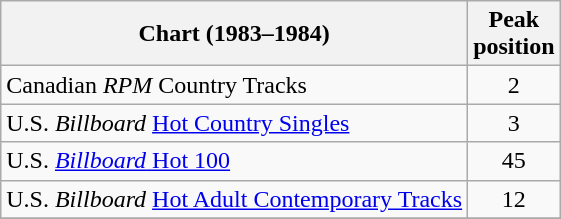<table class="wikitable sortable">
<tr>
<th>Chart (1983–1984)</th>
<th>Peak<br>position</th>
</tr>
<tr>
<td>Canadian <em>RPM</em> Country Tracks</td>
<td style="text-align:center;">2</td>
</tr>
<tr>
<td>U.S. <em>Billboard</em> <a href='#'>Hot Country Singles</a></td>
<td style="text-align:center;">3</td>
</tr>
<tr>
<td>U.S. <a href='#'><em>Billboard</em> Hot 100</a></td>
<td style="text-align:center;">45</td>
</tr>
<tr>
<td>U.S. <em>Billboard</em> <a href='#'>Hot Adult Contemporary Tracks</a></td>
<td style="text-align:center;">12</td>
</tr>
<tr>
</tr>
</table>
